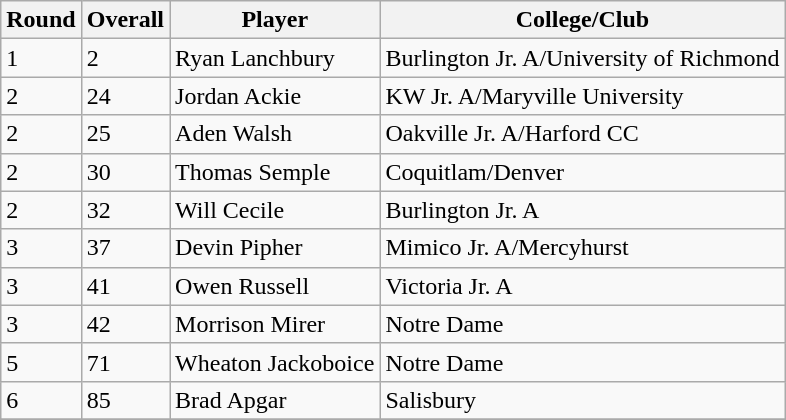<table class="wikitable">
<tr>
<th>Round</th>
<th>Overall</th>
<th>Player</th>
<th>College/Club</th>
</tr>
<tr>
<td>1</td>
<td>2</td>
<td>Ryan Lanchbury</td>
<td>Burlington Jr. A/University of Richmond</td>
</tr>
<tr>
<td>2</td>
<td>24</td>
<td>Jordan Ackie</td>
<td>KW Jr. A/Maryville University</td>
</tr>
<tr>
<td>2</td>
<td>25</td>
<td>Aden Walsh</td>
<td>Oakville Jr. A/Harford CC</td>
</tr>
<tr>
<td>2</td>
<td>30</td>
<td>Thomas Semple</td>
<td>Coquitlam/Denver</td>
</tr>
<tr>
<td>2</td>
<td>32</td>
<td>Will Cecile</td>
<td>Burlington Jr. A</td>
</tr>
<tr>
<td>3</td>
<td>37</td>
<td>Devin Pipher</td>
<td>Mimico Jr. A/Mercyhurst</td>
</tr>
<tr>
<td>3</td>
<td>41</td>
<td>Owen Russell</td>
<td>Victoria Jr. A</td>
</tr>
<tr>
<td>3</td>
<td>42</td>
<td>Morrison Mirer</td>
<td>Notre Dame</td>
</tr>
<tr>
<td>5</td>
<td>71</td>
<td>Wheaton Jackoboice</td>
<td>Notre Dame</td>
</tr>
<tr>
<td>6</td>
<td>85</td>
<td>Brad Apgar</td>
<td>Salisbury</td>
</tr>
<tr>
</tr>
</table>
